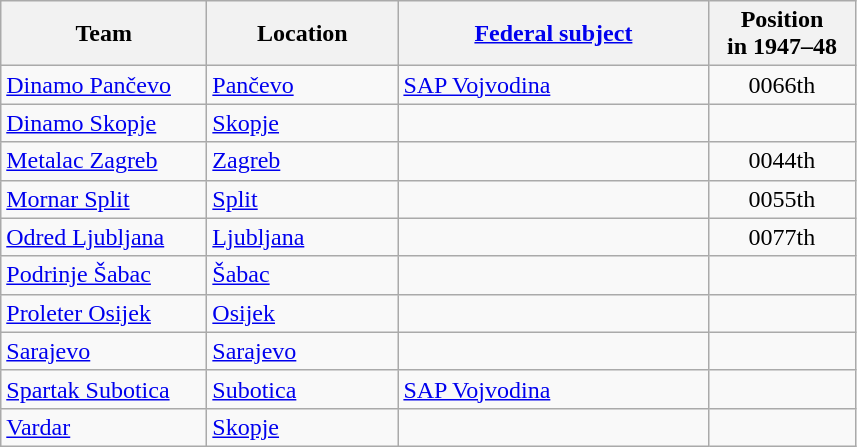<table class="wikitable sortable" style="text-align: left;">
<tr>
<th width="130">Team</th>
<th width="120">Location</th>
<th width="200"><a href='#'>Federal subject</a></th>
<th width="90">Position<br>in 1947–48</th>
</tr>
<tr>
<td><a href='#'>Dinamo Pančevo</a></td>
<td><a href='#'>Pančevo</a></td>
<td> <a href='#'>SAP Vojvodina</a></td>
<td style="text-align:center;"><span>006</span>6th</td>
</tr>
<tr>
<td><a href='#'>Dinamo Skopje</a></td>
<td><a href='#'>Skopje</a></td>
<td></td>
<td></td>
</tr>
<tr>
<td><a href='#'>Metalac Zagreb</a></td>
<td><a href='#'>Zagreb</a></td>
<td></td>
<td style="text-align:center;"><span>004</span>4th</td>
</tr>
<tr>
<td><a href='#'>Mornar Split</a></td>
<td><a href='#'>Split</a></td>
<td></td>
<td style="text-align:center;"><span>005</span>5th</td>
</tr>
<tr>
<td><a href='#'>Odred Ljubljana</a></td>
<td><a href='#'>Ljubljana</a></td>
<td></td>
<td style="text-align:center;"><span>007</span>7th</td>
</tr>
<tr>
<td><a href='#'>Podrinje Šabac</a></td>
<td><a href='#'>Šabac</a></td>
<td></td>
<td></td>
</tr>
<tr>
<td><a href='#'>Proleter Osijek</a></td>
<td><a href='#'>Osijek</a></td>
<td></td>
<td></td>
</tr>
<tr>
<td><a href='#'>Sarajevo</a></td>
<td><a href='#'>Sarajevo</a></td>
<td></td>
<td></td>
</tr>
<tr>
<td><a href='#'>Spartak Subotica</a></td>
<td><a href='#'>Subotica</a></td>
<td> <a href='#'>SAP Vojvodina</a></td>
<td></td>
</tr>
<tr>
<td><a href='#'>Vardar</a></td>
<td><a href='#'>Skopje</a></td>
<td></td>
<td></td>
</tr>
</table>
